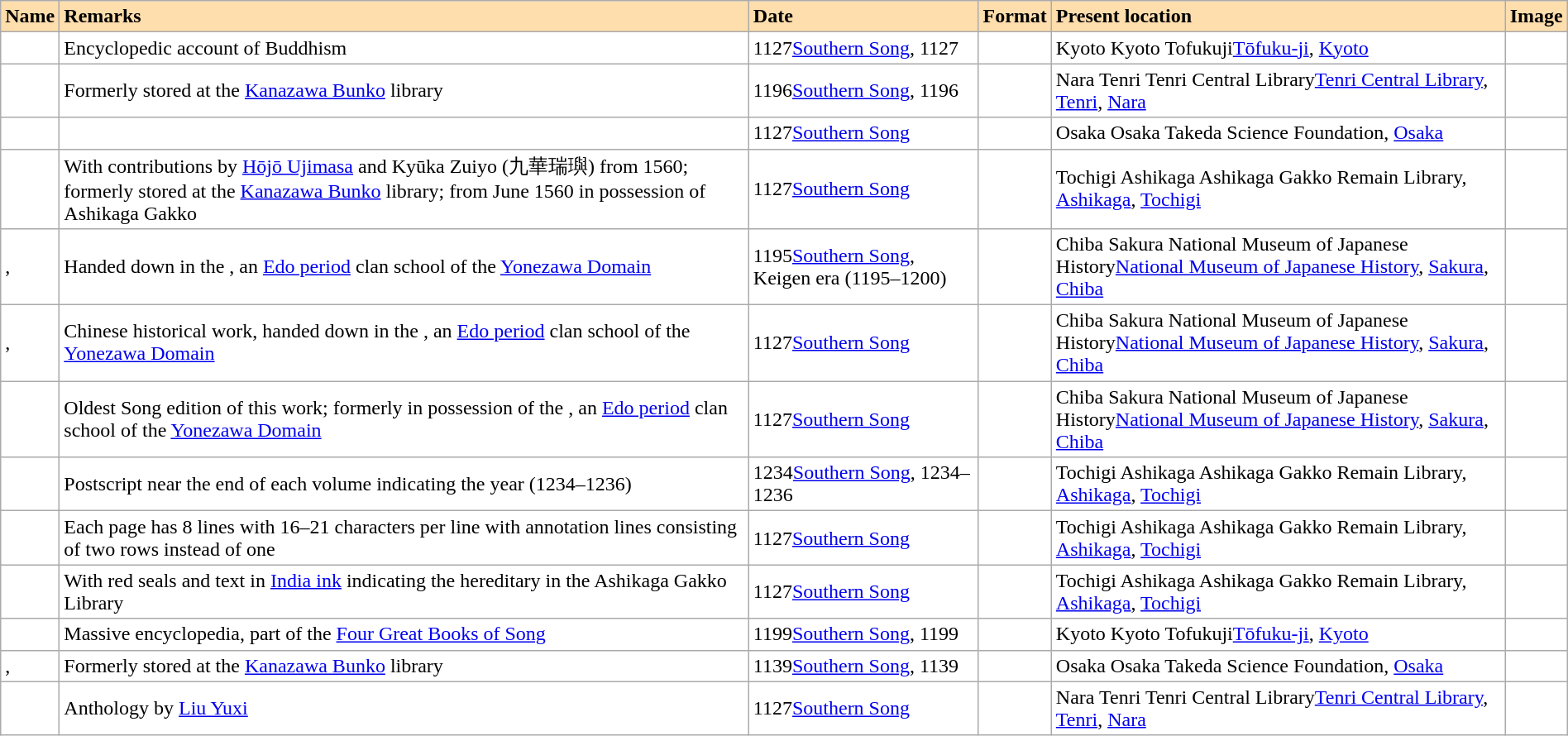<table class="wikitable sortable" style="width:100%; background:#fff;">
<tr>
<th style="text-align:left; background:#ffdead;">Name</th>
<th style="text-align:left; background:#ffdead;" class="unsortable">Remarks</th>
<th style="text-align:left; background:#ffdead;">Date</th>
<th style="text-align:left; background:#ffdead;">Format</th>
<th style="text-align:left; background:#ffdead;">Present location</th>
<th style="text-align:left; background:#ffdead;" class="unsortable">Image</th>
</tr>
<tr>
<td></td>
<td>Encyclopedic account of Buddhism</td>
<td><span>1127</span><a href='#'>Southern Song</a>, 1127</td>
<td></td>
<td><span>Kyoto Kyoto Tofukuji</span><a href='#'>Tōfuku-ji</a>, <a href='#'>Kyoto</a></td>
<td></td>
</tr>
<tr>
<td> </td>
<td>Formerly stored at the <a href='#'>Kanazawa Bunko</a> library</td>
<td><span>1196</span><a href='#'>Southern Song</a>, 1196</td>
<td></td>
<td><span>Nara Tenri Tenri Central Library</span><a href='#'>Tenri Central Library</a>, <a href='#'>Tenri</a>, <a href='#'>Nara</a></td>
<td></td>
</tr>
<tr>
<td></td>
<td></td>
<td><span>1127</span><a href='#'>Southern Song</a></td>
<td></td>
<td><span>Osaka Osaka Takeda Science Foundation</span>, <a href='#'>Osaka</a></td>
<td></td>
</tr>
<tr>
<td> </td>
<td>With contributions by <a href='#'>Hōjō Ujimasa</a> and Kyūka Zuiyo (九華瑞璵) from 1560; formerly stored at the <a href='#'>Kanazawa Bunko</a> library; from June 1560 in possession of Ashikaga Gakko</td>
<td><span>1127</span><a href='#'>Southern Song</a></td>
<td> </td>
<td><span>Tochigi Ashikaga Ashikaga Gakko Remain Library</span>, <a href='#'>Ashikaga</a>, <a href='#'>Tochigi</a></td>
<td></td>
</tr>
<tr>
<td>, </td>
<td>Handed down in the , an <a href='#'>Edo period</a> clan school of the <a href='#'>Yonezawa Domain</a></td>
<td><span>1195</span><a href='#'>Southern Song</a>, Keigen era (1195–1200)</td>
<td></td>
<td><span>Chiba Sakura National Museum of Japanese History</span><a href='#'>National Museum of Japanese History</a>, <a href='#'>Sakura</a>, <a href='#'>Chiba</a></td>
<td></td>
</tr>
<tr>
<td>, </td>
<td>Chinese historical work, handed down in the , an <a href='#'>Edo period</a> clan school of the <a href='#'>Yonezawa Domain</a></td>
<td><span>1127</span><a href='#'>Southern Song</a></td>
<td></td>
<td><span>Chiba Sakura National Museum of Japanese History</span><a href='#'>National Museum of Japanese History</a>, <a href='#'>Sakura</a>, <a href='#'>Chiba</a></td>
<td></td>
</tr>
<tr>
<td> </td>
<td>Oldest Song edition of this work; formerly in possession of the , an <a href='#'>Edo period</a> clan school of the <a href='#'>Yonezawa Domain</a></td>
<td><span>1127</span><a href='#'>Southern Song</a></td>
<td></td>
<td><span>Chiba Sakura National Museum of Japanese History</span><a href='#'>National Museum of Japanese History</a>, <a href='#'>Sakura</a>, <a href='#'>Chiba</a></td>
<td></td>
</tr>
<tr>
<td></td>
<td>Postscript near the end of each volume indicating the year (1234–1236)</td>
<td><span>1234</span><a href='#'>Southern Song</a>, 1234–1236</td>
<td></td>
<td><span>Tochigi Ashikaga Ashikaga Gakko Remain Library</span>, <a href='#'>Ashikaga</a>, <a href='#'>Tochigi</a></td>
<td></td>
</tr>
<tr>
<td></td>
<td>Each page has 8 lines with 16–21 characters per line with annotation lines consisting of two rows instead of one</td>
<td><span>1127</span><a href='#'>Southern Song</a></td>
<td></td>
<td><span>Tochigi Ashikaga Ashikaga Gakko Remain Library</span>, <a href='#'>Ashikaga</a>, <a href='#'>Tochigi</a></td>
<td></td>
</tr>
<tr>
<td></td>
<td>With red seals and text in <a href='#'>India ink</a> indicating the hereditary in the Ashikaga Gakko Library</td>
<td><span>1127</span><a href='#'>Southern Song</a></td>
<td></td>
<td><span>Tochigi Ashikaga Ashikaga Gakko Remain Library</span>, <a href='#'>Ashikaga</a>, <a href='#'>Tochigi</a></td>
<td></td>
</tr>
<tr>
<td></td>
<td>Massive encyclopedia, part of the <a href='#'>Four Great Books of Song</a></td>
<td><span>1199</span><a href='#'>Southern Song</a>, 1199</td>
<td></td>
<td><span>Kyoto Kyoto Tofukuji</span><a href='#'>Tōfuku-ji</a>, <a href='#'>Kyoto</a></td>
<td></td>
</tr>
<tr>
<td>, </td>
<td>Formerly stored at the <a href='#'>Kanazawa Bunko</a> library</td>
<td><span>1139</span><a href='#'>Southern Song</a>, 1139</td>
<td></td>
<td><span>Osaka Osaka Takeda Science Foundation</span>, <a href='#'>Osaka</a></td>
<td></td>
</tr>
<tr>
<td></td>
<td>Anthology by <a href='#'>Liu Yuxi</a></td>
<td><span>1127</span><a href='#'>Southern Song</a></td>
<td></td>
<td><span>Nara Tenri Tenri Central Library</span><a href='#'>Tenri Central Library</a>, <a href='#'>Tenri</a>, <a href='#'>Nara</a></td>
<td></td>
</tr>
</table>
